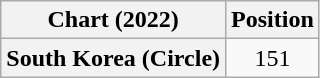<table class="wikitable plainrowheaders" style="text-align:center">
<tr>
<th scope="col">Chart (2022)</th>
<th scope="col">Position</th>
</tr>
<tr>
<th scope="row">South Korea (Circle)</th>
<td>151</td>
</tr>
</table>
